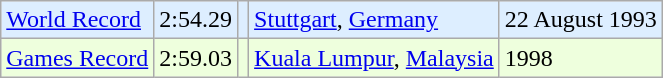<table class="wikitable">
<tr bgcolor = "ddeeff">
<td><a href='#'>World Record</a></td>
<td>2:54.29</td>
<td></td>
<td><a href='#'>Stuttgart</a>, <a href='#'>Germany</a></td>
<td>22 August 1993</td>
</tr>
<tr bgcolor = "eeffdd">
<td><a href='#'>Games Record</a></td>
<td>2:59.03</td>
<td></td>
<td><a href='#'>Kuala Lumpur</a>, <a href='#'>Malaysia</a></td>
<td>1998</td>
</tr>
</table>
